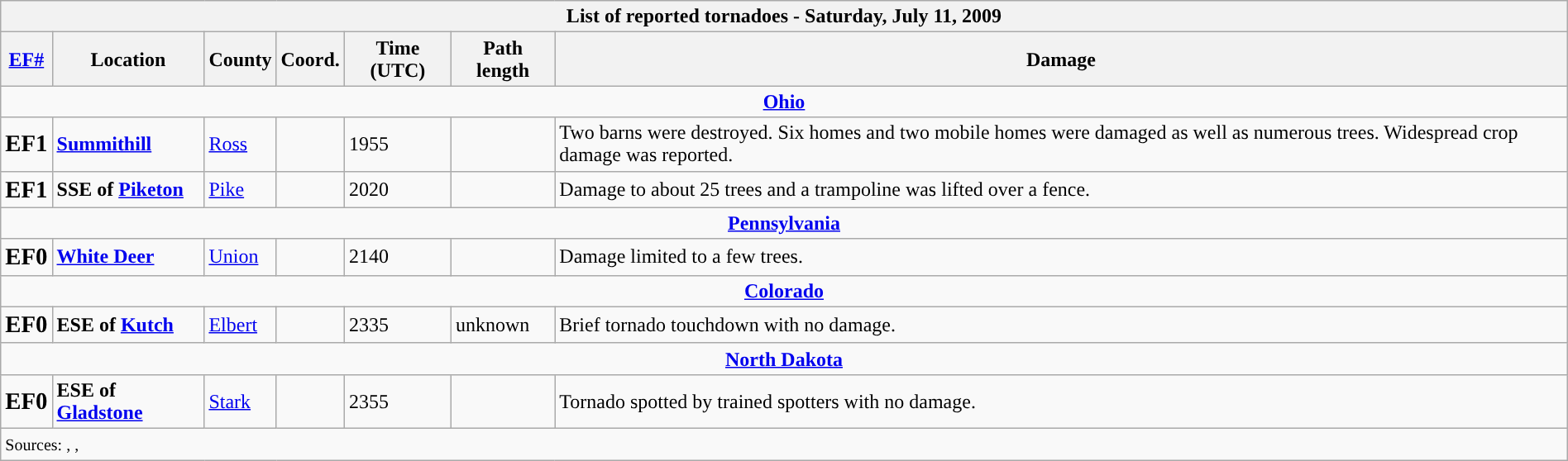<table class="wikitable collapsible" style="width:100%;">
<tr>
<th colspan="7">List of reported tornadoes - Saturday, July 11, 2009</th>
</tr>
<tr>
<th><a href='#'>EF#</a></th>
<th>Location</th>
<th>County</th>
<th>Coord.</th>
<th>Time (UTC)</th>
<th>Path length</th>
<th>Damage</th>
</tr>
<tr>
<td colspan="7" style="text-align:center;"><strong><a href='#'>Ohio</a></strong></td>
</tr>
<tr>
<td><big><strong>EF1</strong></big></td>
<td><strong><a href='#'>Summithill</a></strong></td>
<td><a href='#'>Ross</a></td>
<td></td>
<td>1955</td>
<td></td>
<td>Two barns were destroyed. Six homes and two mobile homes were damaged as well as numerous trees. Widespread crop damage was reported.</td>
</tr>
<tr>
<td><big><strong>EF1</strong></big></td>
<td><strong>SSE of <a href='#'>Piketon</a></strong></td>
<td><a href='#'>Pike</a></td>
<td></td>
<td>2020</td>
<td></td>
<td>Damage to about 25 trees and a trampoline was lifted over a fence.</td>
</tr>
<tr>
<td colspan="7" style="text-align:center;"><strong><a href='#'>Pennsylvania</a></strong></td>
</tr>
<tr>
<td><big><strong>EF0</strong></big></td>
<td><strong><a href='#'>White Deer</a></strong></td>
<td><a href='#'>Union</a></td>
<td></td>
<td>2140</td>
<td></td>
<td>Damage limited to a few trees.</td>
</tr>
<tr>
<td colspan="7" style="text-align:center;"><strong><a href='#'>Colorado</a></strong></td>
</tr>
<tr>
<td><big><strong>EF0</strong></big></td>
<td><strong>ESE of <a href='#'>Kutch</a></strong></td>
<td><a href='#'>Elbert</a></td>
<td></td>
<td>2335</td>
<td>unknown</td>
<td>Brief tornado touchdown with no damage.</td>
</tr>
<tr>
<td colspan="7" style="text-align:center;"><strong><a href='#'>North Dakota</a></strong></td>
</tr>
<tr>
<td><big><strong>EF0</strong></big></td>
<td><strong>ESE of <a href='#'>Gladstone</a></strong></td>
<td><a href='#'>Stark</a></td>
<td></td>
<td>2355</td>
<td></td>
<td>Tornado spotted by trained spotters with no damage.</td>
</tr>
<tr>
<td colspan="7"><small>Sources: , , </small></td>
</tr>
</table>
